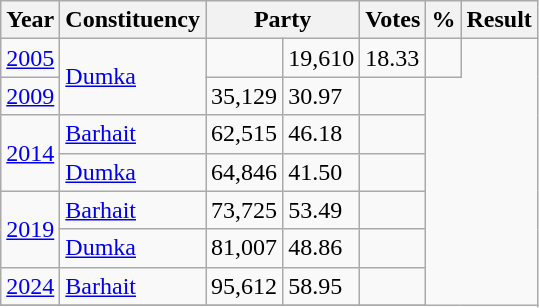<table class="wikitable">
<tr>
<th>Year</th>
<th>Constituency</th>
<th colspan="2">Party</th>
<th>Votes</th>
<th>%</th>
<th>Result</th>
</tr>
<tr>
<td><a href='#'>2005</a></td>
<td rowspan=2><a href='#'>Dumka</a></td>
<td></td>
<td>19,610</td>
<td>18.33</td>
<td></td>
</tr>
<tr>
<td><a href='#'>2009</a></td>
<td>35,129</td>
<td>30.97</td>
<td></td>
</tr>
<tr>
<td rowspan=2><a href='#'>2014</a></td>
<td><a href='#'>Barhait</a></td>
<td>62,515</td>
<td>46.18</td>
<td></td>
</tr>
<tr>
<td><a href='#'>Dumka</a></td>
<td>64,846</td>
<td>41.50</td>
<td></td>
</tr>
<tr>
<td rowspan=2><a href='#'>2019</a></td>
<td><a href='#'>Barhait</a></td>
<td>73,725</td>
<td>53.49</td>
<td></td>
</tr>
<tr>
<td><a href='#'>Dumka</a></td>
<td>81,007</td>
<td>48.86</td>
<td></td>
</tr>
<tr>
<td><a href='#'>2024</a></td>
<td><a href='#'>Barhait</a></td>
<td>95,612</td>
<td>58.95</td>
<td></td>
</tr>
<tr>
</tr>
</table>
